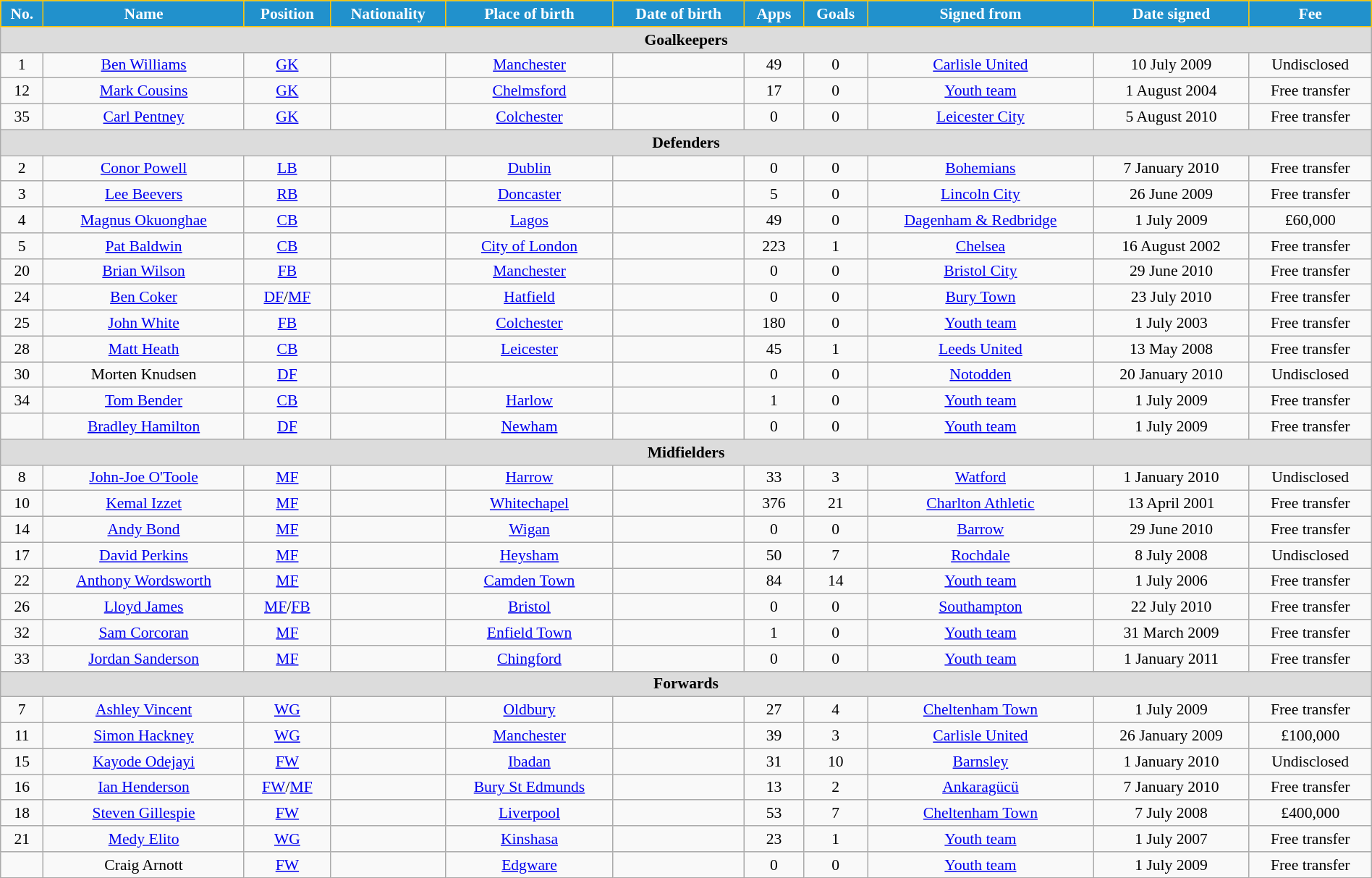<table class="wikitable" style="text-align:center; font-size:90%; width:100%;">
<tr>
<th style="background:#2191CC; color:white; border:1px solid #F7C408; text-align:center;">No.</th>
<th style="background:#2191CC; color:white; border:1px solid #F7C408; text-align:center;">Name</th>
<th style="background:#2191CC; color:white; border:1px solid #F7C408; text-align:center;">Position</th>
<th style="background:#2191CC; color:white; border:1px solid #F7C408; text-align:center;">Nationality</th>
<th style="background:#2191CC; color:white; border:1px solid #F7C408; text-align:center;">Place of birth</th>
<th style="background:#2191CC; color:white; border:1px solid #F7C408; text-align:center;">Date of birth</th>
<th style="background:#2191CC; color:white; border:1px solid #F7C408; text-align:center;">Apps</th>
<th style="background:#2191CC; color:white; border:1px solid #F7C408; text-align:center;">Goals</th>
<th style="background:#2191CC; color:white; border:1px solid #F7C408; text-align:center;">Signed from</th>
<th style="background:#2191CC; color:white; border:1px solid #F7C408; text-align:center;">Date signed</th>
<th style="background:#2191CC; color:white; border:1px solid #F7C408; text-align:center;">Fee</th>
</tr>
<tr>
<th colspan="13" style="background:#dcdcdc; text-align:center;">Goalkeepers</th>
</tr>
<tr>
<td>1</td>
<td><a href='#'>Ben Williams</a></td>
<td><a href='#'>GK</a></td>
<td></td>
<td><a href='#'>Manchester</a></td>
<td></td>
<td>49</td>
<td>0</td>
<td> <a href='#'>Carlisle United</a></td>
<td>10 July 2009</td>
<td>Undisclosed</td>
</tr>
<tr>
<td>12</td>
<td><a href='#'>Mark Cousins</a></td>
<td><a href='#'>GK</a></td>
<td></td>
<td><a href='#'>Chelmsford</a></td>
<td></td>
<td>17</td>
<td>0</td>
<td><a href='#'>Youth team</a></td>
<td>1 August 2004</td>
<td>Free transfer</td>
</tr>
<tr>
<td>35</td>
<td><a href='#'>Carl Pentney</a></td>
<td><a href='#'>GK</a></td>
<td></td>
<td><a href='#'>Colchester</a></td>
<td></td>
<td>0</td>
<td>0</td>
<td> <a href='#'>Leicester City</a></td>
<td>5 August 2010</td>
<td>Free transfer</td>
</tr>
<tr>
<th colspan="13" style="background:#dcdcdc; text-align:center;">Defenders</th>
</tr>
<tr>
<td>2</td>
<td><a href='#'>Conor Powell</a></td>
<td><a href='#'>LB</a></td>
<td></td>
<td><a href='#'>Dublin</a></td>
<td></td>
<td>0</td>
<td>0</td>
<td> <a href='#'>Bohemians</a></td>
<td>7 January 2010</td>
<td>Free transfer</td>
</tr>
<tr>
<td>3</td>
<td><a href='#'>Lee Beevers</a></td>
<td><a href='#'>RB</a></td>
<td></td>
<td> <a href='#'>Doncaster</a></td>
<td></td>
<td>5</td>
<td>0</td>
<td> <a href='#'>Lincoln City</a></td>
<td>26 June 2009</td>
<td>Free transfer</td>
</tr>
<tr>
<td>4</td>
<td><a href='#'>Magnus Okuonghae</a></td>
<td><a href='#'>CB</a></td>
<td></td>
<td> <a href='#'>Lagos</a></td>
<td></td>
<td>49</td>
<td>0</td>
<td> <a href='#'>Dagenham & Redbridge</a></td>
<td>1 July 2009</td>
<td>£60,000</td>
</tr>
<tr>
<td>5</td>
<td><a href='#'>Pat Baldwin</a></td>
<td><a href='#'>CB</a></td>
<td></td>
<td><a href='#'>City of London</a></td>
<td></td>
<td>223</td>
<td>1</td>
<td> <a href='#'>Chelsea</a></td>
<td>16 August 2002</td>
<td>Free transfer</td>
</tr>
<tr>
<td>20</td>
<td><a href='#'>Brian Wilson</a></td>
<td><a href='#'>FB</a></td>
<td></td>
<td><a href='#'>Manchester</a></td>
<td></td>
<td>0</td>
<td>0</td>
<td> <a href='#'>Bristol City</a></td>
<td>29 June 2010</td>
<td>Free transfer</td>
</tr>
<tr>
<td>24</td>
<td><a href='#'>Ben Coker</a></td>
<td><a href='#'>DF</a>/<a href='#'>MF</a></td>
<td></td>
<td><a href='#'>Hatfield</a></td>
<td></td>
<td>0</td>
<td>0</td>
<td> <a href='#'>Bury Town</a></td>
<td>23 July 2010</td>
<td>Free transfer</td>
</tr>
<tr>
<td>25</td>
<td><a href='#'>John White</a></td>
<td><a href='#'>FB</a></td>
<td></td>
<td><a href='#'>Colchester</a></td>
<td></td>
<td>180</td>
<td>0</td>
<td><a href='#'>Youth team</a></td>
<td>1 July 2003</td>
<td>Free transfer</td>
</tr>
<tr>
<td>28</td>
<td><a href='#'>Matt Heath</a></td>
<td><a href='#'>CB</a></td>
<td></td>
<td><a href='#'>Leicester</a></td>
<td></td>
<td>45</td>
<td>1</td>
<td> <a href='#'>Leeds United</a></td>
<td>13 May 2008</td>
<td>Free transfer</td>
</tr>
<tr>
<td>30</td>
<td>Morten Knudsen</td>
<td><a href='#'>DF</a></td>
<td></td>
<td></td>
<td></td>
<td>0</td>
<td>0</td>
<td> <a href='#'>Notodden</a></td>
<td>20 January 2010</td>
<td>Undisclosed</td>
</tr>
<tr>
<td>34</td>
<td><a href='#'>Tom Bender</a></td>
<td><a href='#'>CB</a></td>
<td></td>
<td><a href='#'>Harlow</a></td>
<td></td>
<td>1</td>
<td>0</td>
<td><a href='#'>Youth team</a></td>
<td>1 July 2009</td>
<td>Free transfer</td>
</tr>
<tr>
<td></td>
<td><a href='#'>Bradley Hamilton</a></td>
<td><a href='#'>DF</a></td>
<td></td>
<td><a href='#'>Newham</a></td>
<td></td>
<td>0</td>
<td>0</td>
<td><a href='#'>Youth team</a></td>
<td>1 July 2009</td>
<td>Free transfer</td>
</tr>
<tr>
<th colspan="13" style="background:#dcdcdc; text-align:center;">Midfielders</th>
</tr>
<tr>
<td>8</td>
<td><a href='#'>John-Joe O'Toole</a></td>
<td><a href='#'>MF</a></td>
<td></td>
<td> <a href='#'>Harrow</a></td>
<td></td>
<td>33</td>
<td>3</td>
<td> <a href='#'>Watford</a></td>
<td>1 January 2010</td>
<td>Undisclosed</td>
</tr>
<tr>
<td>10</td>
<td><a href='#'>Kemal Izzet</a></td>
<td><a href='#'>MF</a></td>
<td></td>
<td><a href='#'>Whitechapel</a></td>
<td></td>
<td>376</td>
<td>21</td>
<td> <a href='#'>Charlton Athletic</a></td>
<td>13 April 2001</td>
<td>Free transfer</td>
</tr>
<tr>
<td>14</td>
<td><a href='#'>Andy Bond</a></td>
<td><a href='#'>MF</a></td>
<td></td>
<td><a href='#'>Wigan</a></td>
<td></td>
<td>0</td>
<td>0</td>
<td> <a href='#'>Barrow</a></td>
<td>29 June 2010</td>
<td>Free transfer</td>
</tr>
<tr>
<td>17</td>
<td><a href='#'>David Perkins</a></td>
<td><a href='#'>MF</a></td>
<td></td>
<td><a href='#'>Heysham</a></td>
<td></td>
<td>50</td>
<td>7</td>
<td> <a href='#'>Rochdale</a></td>
<td>8 July 2008</td>
<td>Undisclosed</td>
</tr>
<tr>
<td>22</td>
<td><a href='#'>Anthony Wordsworth</a></td>
<td><a href='#'>MF</a></td>
<td></td>
<td><a href='#'>Camden Town</a></td>
<td></td>
<td>84</td>
<td>14</td>
<td><a href='#'>Youth team</a></td>
<td>1 July 2006</td>
<td>Free transfer</td>
</tr>
<tr>
<td>26</td>
<td><a href='#'>Lloyd James</a></td>
<td><a href='#'>MF</a>/<a href='#'>FB</a></td>
<td></td>
<td> <a href='#'>Bristol</a></td>
<td></td>
<td>0</td>
<td>0</td>
<td> <a href='#'>Southampton</a></td>
<td>22 July 2010</td>
<td>Free transfer</td>
</tr>
<tr>
<td>32</td>
<td><a href='#'>Sam Corcoran</a></td>
<td><a href='#'>MF</a></td>
<td></td>
<td><a href='#'>Enfield Town</a></td>
<td></td>
<td>1</td>
<td>0</td>
<td><a href='#'>Youth team</a></td>
<td>31 March 2009</td>
<td>Free transfer</td>
</tr>
<tr>
<td>33</td>
<td><a href='#'>Jordan Sanderson</a></td>
<td><a href='#'>MF</a></td>
<td></td>
<td><a href='#'>Chingford</a></td>
<td></td>
<td>0</td>
<td>0</td>
<td><a href='#'>Youth team</a></td>
<td>1 January 2011</td>
<td>Free transfer</td>
</tr>
<tr>
<th colspan="13" style="background:#dcdcdc; text-align:center;">Forwards</th>
</tr>
<tr>
<td>7</td>
<td><a href='#'>Ashley Vincent</a></td>
<td><a href='#'>WG</a></td>
<td></td>
<td><a href='#'>Oldbury</a></td>
<td></td>
<td>27</td>
<td>4</td>
<td> <a href='#'>Cheltenham Town</a></td>
<td>1 July 2009</td>
<td>Free transfer</td>
</tr>
<tr>
<td>11</td>
<td><a href='#'>Simon Hackney</a></td>
<td><a href='#'>WG</a></td>
<td></td>
<td><a href='#'>Manchester</a></td>
<td></td>
<td>39</td>
<td>3</td>
<td> <a href='#'>Carlisle United</a></td>
<td>26 January 2009</td>
<td>£100,000</td>
</tr>
<tr>
<td>15</td>
<td><a href='#'>Kayode Odejayi</a></td>
<td><a href='#'>FW</a></td>
<td></td>
<td><a href='#'>Ibadan</a></td>
<td></td>
<td>31</td>
<td>10</td>
<td> <a href='#'>Barnsley</a></td>
<td>1 January 2010</td>
<td>Undisclosed</td>
</tr>
<tr>
<td>16</td>
<td><a href='#'>Ian Henderson</a></td>
<td><a href='#'>FW</a>/<a href='#'>MF</a></td>
<td></td>
<td><a href='#'>Bury St Edmunds</a></td>
<td></td>
<td>13</td>
<td>2</td>
<td> <a href='#'>Ankaragücü</a></td>
<td>7 January 2010</td>
<td>Free transfer</td>
</tr>
<tr>
<td>18</td>
<td><a href='#'>Steven Gillespie</a></td>
<td><a href='#'>FW</a></td>
<td></td>
<td><a href='#'>Liverpool</a></td>
<td></td>
<td>53</td>
<td>7</td>
<td> <a href='#'>Cheltenham Town</a></td>
<td>7 July 2008</td>
<td>£400,000</td>
</tr>
<tr>
<td>21</td>
<td><a href='#'>Medy Elito</a></td>
<td><a href='#'>WG</a></td>
<td></td>
<td> <a href='#'>Kinshasa</a></td>
<td></td>
<td>23</td>
<td>1</td>
<td><a href='#'>Youth team</a></td>
<td>1 July 2007</td>
<td>Free transfer</td>
</tr>
<tr>
<td></td>
<td>Craig Arnott</td>
<td><a href='#'>FW</a></td>
<td></td>
<td><a href='#'>Edgware</a></td>
<td></td>
<td>0</td>
<td>0</td>
<td><a href='#'>Youth team</a></td>
<td>1 July 2009</td>
<td>Free transfer</td>
</tr>
</table>
